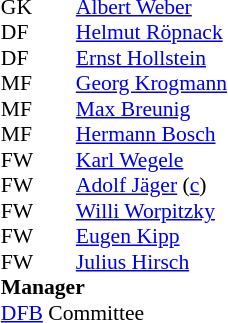<table cellspacing="0" cellpadding="0" style="font-size:90%; margin:0.2em auto;">
<tr>
<th width="25"></th>
<th width="25"></th>
</tr>
<tr>
<td>GK</td>
<td></td>
<td><a href='#'>Albert Weber</a></td>
<td></td>
<td> </td>
</tr>
<tr>
<td>DF</td>
<td></td>
<td><a href='#'>Helmut Röpnack</a></td>
</tr>
<tr>
<td>DF</td>
<td></td>
<td><a href='#'>Ernst Hollstein</a></td>
</tr>
<tr>
<td>MF</td>
<td></td>
<td><a href='#'>Georg Krogmann</a></td>
</tr>
<tr>
<td>MF</td>
<td></td>
<td><a href='#'>Max Breunig</a></td>
</tr>
<tr>
<td>MF</td>
<td></td>
<td><a href='#'>Hermann Bosch</a></td>
</tr>
<tr>
<td>FW</td>
<td></td>
<td><a href='#'>Karl Wegele</a></td>
</tr>
<tr>
<td>FW</td>
<td></td>
<td><a href='#'>Adolf Jäger</a> (<a href='#'>c</a>)</td>
</tr>
<tr>
<td>FW</td>
<td></td>
<td><a href='#'>Willi Worpitzky</a></td>
<td></td>
<td></td>
</tr>
<tr>
<td>FW</td>
<td></td>
<td><a href='#'>Eugen Kipp</a></td>
</tr>
<tr>
<td>FW</td>
<td></td>
<td><a href='#'>Julius Hirsch</a></td>
</tr>
<tr>
<td colspan=3><strong>Manager</strong></td>
</tr>
<tr>
<td colspan=4> <a href='#'>DFB</a> Committee</td>
</tr>
</table>
